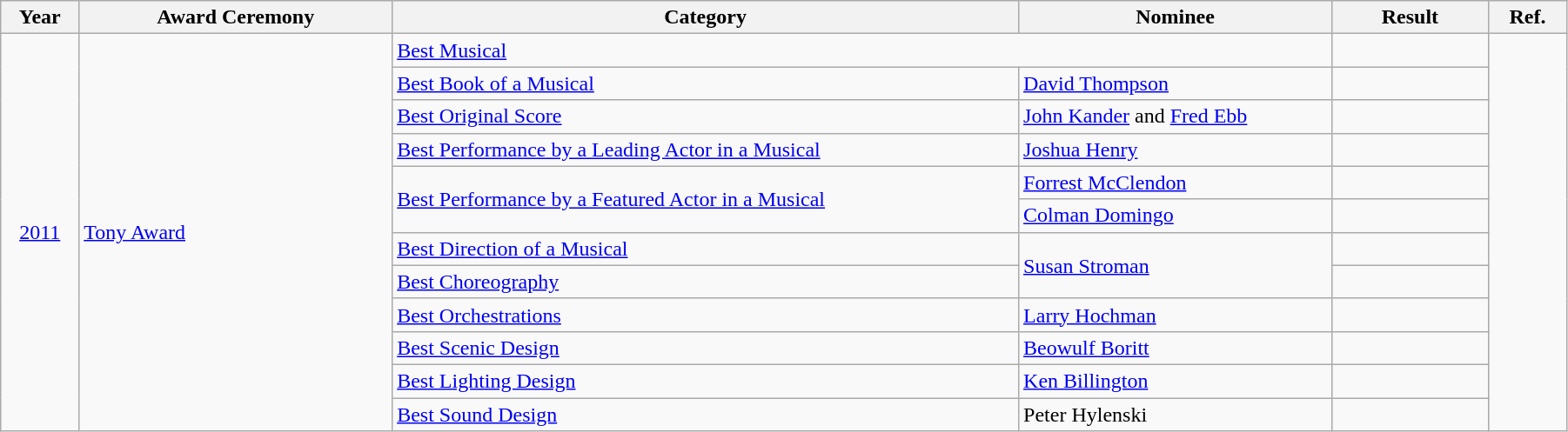<table class="wikitable" style="width:95%;">
<tr>
<th style="width:5%;">Year</th>
<th style="width:20%;">Award Ceremony</th>
<th style="width:40%;">Category</th>
<th style="width:20%;">Nominee</th>
<th style="width:10%;">Result</th>
<th style="width:5%;">Ref.</th>
</tr>
<tr>
<td rowspan="12" style="text-align:center;"><a href='#'>2011</a></td>
<td rowspan="12"><a href='#'>Tony Award</a></td>
<td colspan="2"><a href='#'>Best Musical</a></td>
<td></td>
<td rowspan="12" style="text-align:center;"></td>
</tr>
<tr>
<td><a href='#'>Best Book of a Musical</a></td>
<td><a href='#'>David Thompson</a></td>
<td></td>
</tr>
<tr>
<td><a href='#'>Best Original Score</a></td>
<td><a href='#'>John Kander</a> and <a href='#'>Fred Ebb</a></td>
<td></td>
</tr>
<tr>
<td><a href='#'>Best Performance by a Leading Actor in a Musical</a></td>
<td><a href='#'>Joshua Henry</a></td>
<td></td>
</tr>
<tr>
<td rowspan="2"><a href='#'>Best Performance by a Featured Actor in a Musical</a></td>
<td><a href='#'>Forrest McClendon</a></td>
<td></td>
</tr>
<tr>
<td><a href='#'>Colman Domingo</a></td>
<td></td>
</tr>
<tr>
<td><a href='#'>Best Direction of a Musical</a></td>
<td rowspan="2"><a href='#'>Susan Stroman</a></td>
<td></td>
</tr>
<tr>
<td><a href='#'>Best Choreography</a></td>
<td></td>
</tr>
<tr>
<td><a href='#'>Best Orchestrations</a></td>
<td><a href='#'>Larry Hochman</a></td>
<td></td>
</tr>
<tr>
<td><a href='#'>Best Scenic Design</a></td>
<td><a href='#'>Beowulf Boritt</a></td>
<td></td>
</tr>
<tr>
<td><a href='#'>Best Lighting Design</a></td>
<td><a href='#'>Ken Billington</a></td>
<td></td>
</tr>
<tr>
<td><a href='#'>Best Sound Design</a></td>
<td>Peter Hylenski</td>
<td></td>
</tr>
</table>
